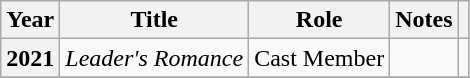<table class="wikitable sortable plainrowheaders">
<tr>
<th scope="col">Year</th>
<th scope="col">Title</th>
<th scope="col">Role</th>
<th scope="col">Notes</th>
<th scope="col" class="unsortable"></th>
</tr>
<tr>
<th scope="row">2021</th>
<td><em>Leader's Romance</em></td>
<td>Cast Member</td>
<td></td>
<td></td>
</tr>
<tr>
</tr>
</table>
